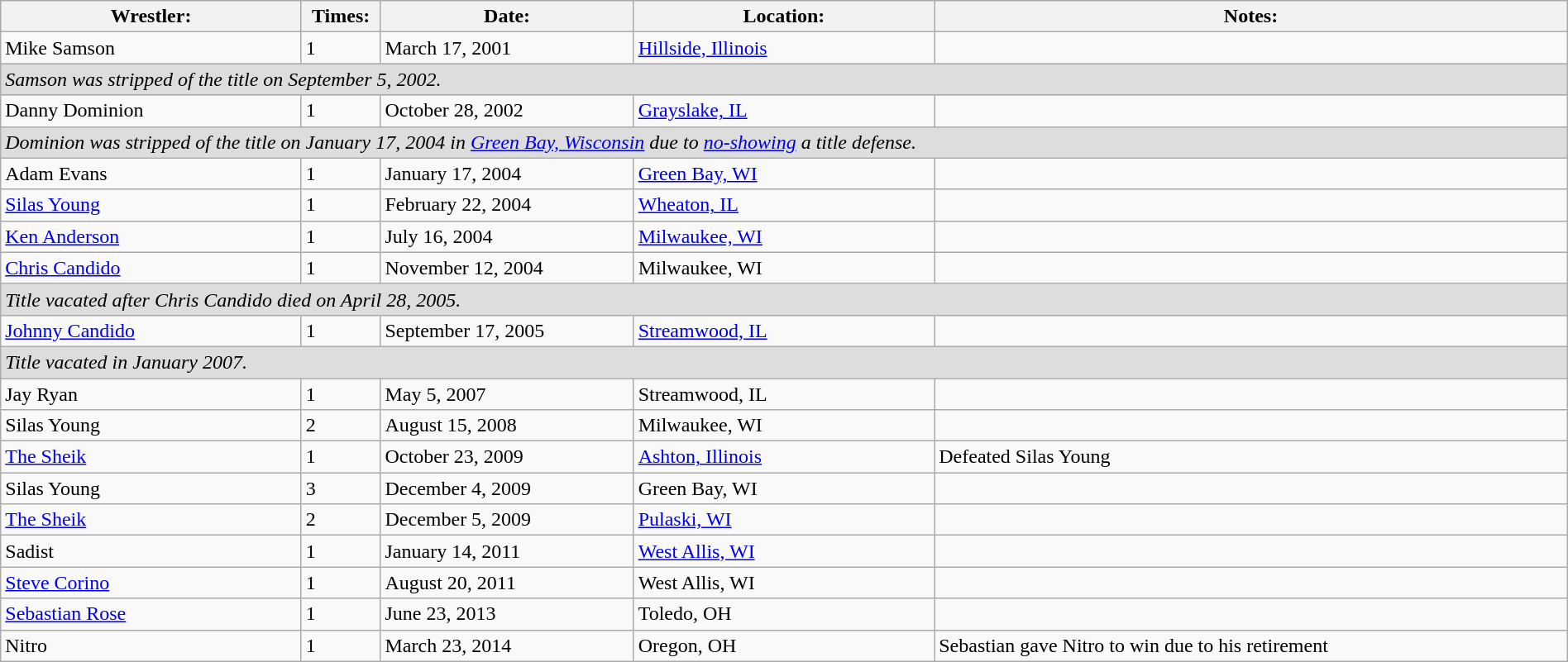<table class="wikitable" width=100%>
<tr>
<th width=19%>Wrestler:</th>
<th width=5%>Times:</th>
<th width=16%>Date:</th>
<th width=19%>Location:</th>
<th width=40%>Notes:</th>
</tr>
<tr>
<td>Mike Samson</td>
<td>1</td>
<td>March 17, 2001</td>
<td><a href='#'>Hillside, Illinois</a></td>
<td></td>
</tr>
<tr>
<td colspan=5 style="background: #dddddd;"><em>Samson was stripped of the title on September 5, 2002.</em></td>
</tr>
<tr>
<td>Danny Dominion</td>
<td>1</td>
<td>October 28, 2002</td>
<td><a href='#'>Grayslake, IL</a></td>
<td></td>
</tr>
<tr>
<td colspan=5 style="background: #dddddd;"><em>Dominion was stripped of the title on January 17, 2004 in <a href='#'>Green Bay, Wisconsin</a> due to <a href='#'>no-showing</a> a title defense.</em></td>
</tr>
<tr>
<td>Adam Evans</td>
<td>1</td>
<td>January 17, 2004</td>
<td><a href='#'>Green Bay, WI</a></td>
<td></td>
</tr>
<tr>
<td><a href='#'>Silas Young</a></td>
<td>1</td>
<td>February 22, 2004</td>
<td><a href='#'>Wheaton, IL</a></td>
<td></td>
</tr>
<tr>
<td><a href='#'>Ken Anderson</a></td>
<td>1</td>
<td>July 16, 2004</td>
<td><a href='#'>Milwaukee, WI</a></td>
<td></td>
</tr>
<tr>
<td><a href='#'>Chris Candido</a></td>
<td>1</td>
<td>November 12, 2004</td>
<td>Milwaukee, WI</td>
<td></td>
</tr>
<tr>
<td colspan=5 style="background: #dddddd;"><em>Title vacated after Chris Candido died on April 28, 2005.</em></td>
</tr>
<tr>
<td><a href='#'>Johnny Candido</a></td>
<td>1</td>
<td>September 17, 2005</td>
<td><a href='#'>Streamwood, IL</a></td>
<td></td>
</tr>
<tr>
<td colspan=5 style="background: #dddddd;"><em>Title vacated in January 2007.</em></td>
</tr>
<tr>
<td>Jay Ryan</td>
<td>1</td>
<td>May 5, 2007</td>
<td>Streamwood, IL</td>
<td></td>
</tr>
<tr>
<td>Silas Young</td>
<td>2</td>
<td>August 15, 2008</td>
<td>Milwaukee, WI</td>
<td></td>
</tr>
<tr>
<td><a href='#'>The Sheik</a></td>
<td>1</td>
<td>October 23, 2009</td>
<td><a href='#'>Ashton, Illinois</a></td>
<td>Defeated Silas Young</td>
</tr>
<tr>
<td>Silas Young</td>
<td>3</td>
<td>December 4, 2009</td>
<td>Green Bay, WI</td>
<td></td>
</tr>
<tr>
<td><a href='#'>The Sheik</a></td>
<td>2</td>
<td>December 5, 2009</td>
<td><a href='#'>Pulaski, WI</a></td>
<td></td>
</tr>
<tr>
<td>Sadist</td>
<td>1</td>
<td>January 14, 2011</td>
<td><a href='#'>West Allis, WI</a></td>
<td></td>
</tr>
<tr>
<td><a href='#'>Steve Corino</a></td>
<td>1</td>
<td>August 20, 2011</td>
<td>West Allis, WI</td>
<td></td>
</tr>
<tr>
<td><a href='#'>Sebastian Rose</a></td>
<td>1</td>
<td>June 23, 2013</td>
<td>Toledo, OH</td>
<td></td>
</tr>
<tr>
<td>Nitro</td>
<td>1</td>
<td>March 23, 2014</td>
<td>Oregon, OH</td>
<td>Sebastian gave Nitro to win due to his retirement</td>
</tr>
</table>
